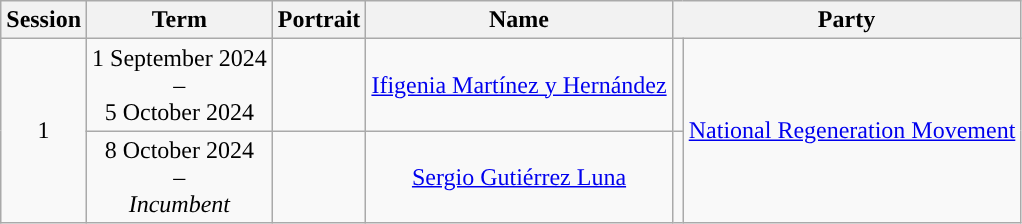<table class="wikitable sortable" style="text-align:center">
<tr>
<th>Session</th>
<th class="unsortable" scope="col">Term</th>
<th class="unsortable" scope="col">Portrait</th>
<th scope="col">Name</th>
<th colspan="2" scope="col">Party</th>
</tr>
<tr>
<td rowspan="2">1</td>
<td>1 September 2024<br>–<br>5 October 2024</td>
<td></td>
<td><a href='#'>Ifigenia Martínez y Hernández</a></td>
<td style="background:"></td>
<td rowspan="2"><a href='#'>National Regeneration Movement</a></td>
</tr>
<tr>
<td>8 October 2024<br>–<br><em>Incumbent</em></td>
<td></td>
<td><a href='#'>Sergio Gutiérrez Luna</a></td>
<td style="background:"></td>
</tr>
</table>
